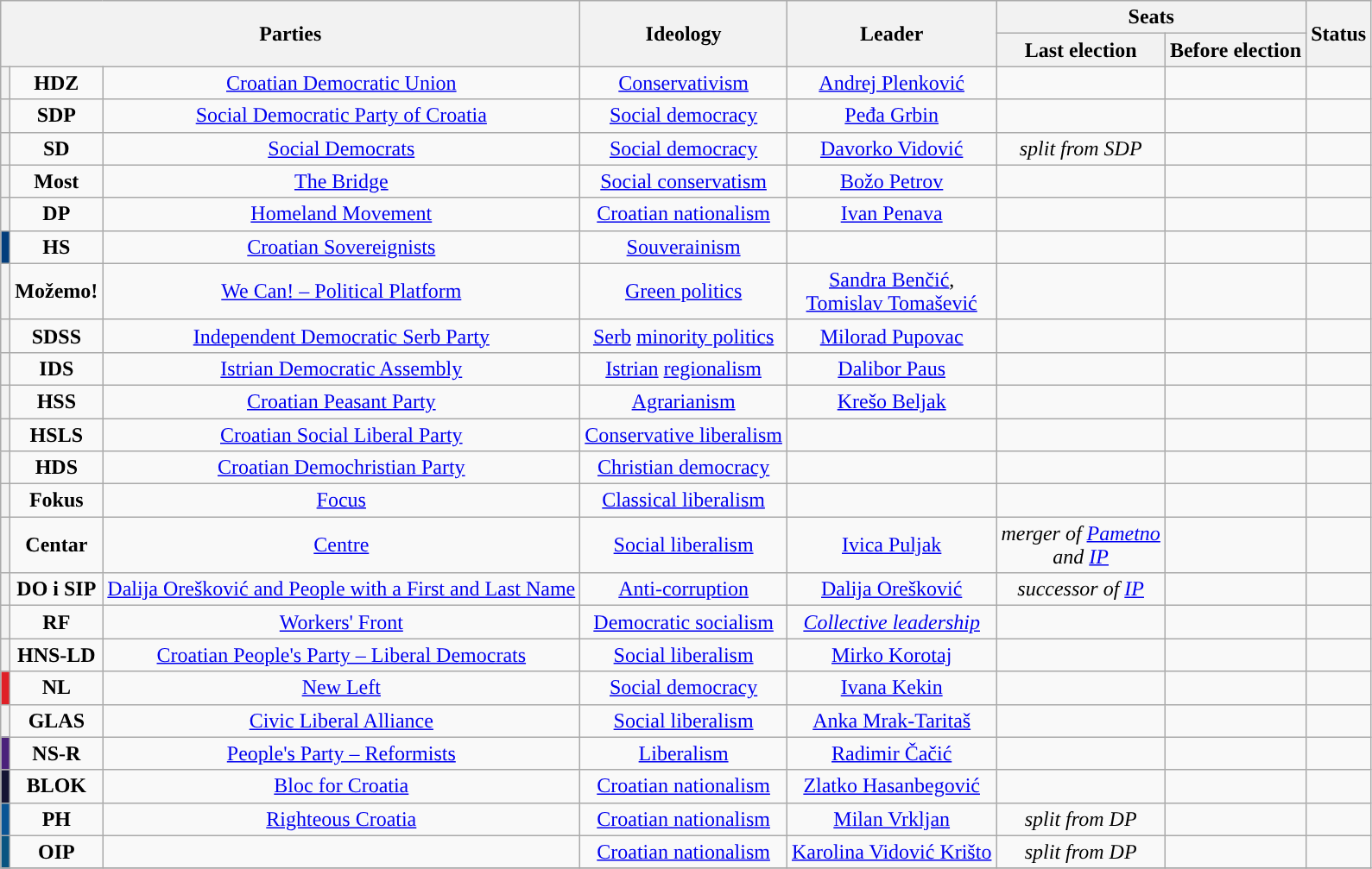<table class="wikitable" style="text-align:center">
<tr>
<th colspan="3" rowspan="2">Parties</th>
<th rowspan="2">Ideology</th>
<th rowspan="2">Leader</th>
<th colspan="2">Seats</th>
<th rowspan="2">Status</th>
</tr>
<tr>
<th>Last election</th>
<th>Before election</th>
</tr>
<tr>
<th style="background-color:"></th>
<td><strong>HDZ</strong></td>
<td><a href='#'>Croatian Democratic Union</a></td>
<td><a href='#'>Conservativism</a></td>
<td><a href='#'>Andrej Plenković</a></td>
<td></td>
<td></td>
<td></td>
</tr>
<tr>
<th style="background-color:"></th>
<td><strong>SDP</strong></td>
<td><a href='#'>Social Democratic Party of Croatia</a></td>
<td><a href='#'>Social democracy</a></td>
<td><a href='#'>Peđa Grbin</a></td>
<td></td>
<td></td>
<td></td>
</tr>
<tr>
<th style="background-color:"></th>
<td><strong>SD</strong></td>
<td><a href='#'>Social Democrats</a></td>
<td><a href='#'>Social democracy</a></td>
<td><a href='#'>Davorko Vidović</a></td>
<td><em>split from SDP</em></td>
<td></td>
<td></td>
</tr>
<tr>
<th style="background-color:"></th>
<td><strong>Most</strong></td>
<td><a href='#'>The Bridge</a></td>
<td><a href='#'>Social conservatism</a></td>
<td><a href='#'>Božo Petrov</a></td>
<td></td>
<td></td>
<td></td>
</tr>
<tr>
<th style="background-color:"></th>
<td><strong>DP</strong></td>
<td><a href='#'>Homeland Movement</a></td>
<td><a href='#'>Croatian nationalism</a></td>
<td><a href='#'>Ivan Penava</a></td>
<td></td>
<td></td>
<td></td>
</tr>
<tr>
<th style="background-color: #033E7C"></th>
<td><strong>HS</strong></td>
<td><a href='#'>Croatian Sovereignists</a></td>
<td><a href='#'>Souverainism</a></td>
<td></td>
<td></td>
<td></td>
<td></td>
</tr>
<tr>
<th style="background-color:"></th>
<td><strong>Možemo!</strong></td>
<td><a href='#'>We Can! – Political Platform</a></td>
<td><a href='#'>Green politics</a></td>
<td><a href='#'>Sandra Benčić</a>,<br><a href='#'>Tomislav Tomašević</a></td>
<td></td>
<td></td>
<td></td>
</tr>
<tr>
<th style="background-color:"></th>
<td><strong>SDSS</strong></td>
<td><a href='#'>Independent Democratic Serb Party</a></td>
<td><a href='#'>Serb</a> <a href='#'>minority politics</a></td>
<td><a href='#'>Milorad Pupovac</a></td>
<td></td>
<td></td>
<td></td>
</tr>
<tr>
<th style="background-color:"></th>
<td><strong>IDS</strong></td>
<td><a href='#'>Istrian Democratic Assembly</a></td>
<td><a href='#'>Istrian</a> <a href='#'>regionalism</a></td>
<td><a href='#'>Dalibor Paus</a></td>
<td></td>
<td></td>
<td></td>
</tr>
<tr>
<th style="background-color:"></th>
<td><strong>HSS</strong></td>
<td><a href='#'>Croatian Peasant Party</a></td>
<td><a href='#'>Agrarianism</a></td>
<td><a href='#'>Krešo Beljak</a></td>
<td></td>
<td></td>
<td></td>
</tr>
<tr>
<th style="background-color:"></th>
<td><strong>HSLS</strong></td>
<td><a href='#'>Croatian Social Liberal Party</a></td>
<td><a href='#'>Conservative liberalism</a></td>
<td></td>
<td></td>
<td></td>
<td></td>
</tr>
<tr>
<th style="background-color:"></th>
<td><strong>HDS</strong></td>
<td><a href='#'>Croatian Demochristian Party</a></td>
<td><a href='#'>Christian democracy</a></td>
<td></td>
<td></td>
<td></td>
<td></td>
</tr>
<tr>
<th style="background-color:"></th>
<td><strong>Fokus</strong></td>
<td><a href='#'>Focus</a></td>
<td><a href='#'>Classical liberalism</a></td>
<td></td>
<td></td>
<td></td>
<td></td>
</tr>
<tr>
<th style="background-color:"></th>
<td><strong>Centar</strong></td>
<td><a href='#'>Centre</a></td>
<td><a href='#'>Social liberalism</a></td>
<td><a href='#'>Ivica Puljak</a></td>
<td><em>merger of <a href='#'>Pametno</a><br>and <a href='#'>IP</a></em></td>
<td></td>
<td></td>
</tr>
<tr>
<th style="background-color:"></th>
<td><strong>DO i SIP</strong></td>
<td><a href='#'>Dalija Orešković and People with a First and Last Name</a></td>
<td><a href='#'>Anti-corruption</a></td>
<td><a href='#'>Dalija Orešković</a></td>
<td><em>successor of <a href='#'>IP</a></em></td>
<td></td>
<td></td>
</tr>
<tr>
<th style="background-color:"></th>
<td><strong>RF</strong></td>
<td><a href='#'>Workers' Front</a></td>
<td><a href='#'>Democratic socialism</a></td>
<td><em><a href='#'>Collective leadership</a></em></td>
<td></td>
<td></td>
<td></td>
</tr>
<tr>
<th style="background-color:"></th>
<td><strong>HNS-LD</strong></td>
<td><a href='#'>Croatian People's Party – Liberal Democrats</a></td>
<td><a href='#'>Social liberalism</a></td>
<td><a href='#'>Mirko Korotaj</a></td>
<td></td>
<td></td>
<td></td>
</tr>
<tr>
<th style="background-color: #DF2027"></th>
<td><strong>NL</strong></td>
<td><a href='#'>New Left</a></td>
<td><a href='#'>Social democracy</a></td>
<td><a href='#'>Ivana Kekin</a></td>
<td></td>
<td></td>
<td></td>
</tr>
<tr>
<th style="background-color:"></th>
<td><strong>GLAS</strong></td>
<td><a href='#'>Civic Liberal Alliance</a></td>
<td><a href='#'>Social liberalism</a></td>
<td><a href='#'>Anka Mrak-Taritaš</a></td>
<td></td>
<td></td>
<td></td>
</tr>
<tr>
<th style="background-color:#4A217B"></th>
<td><strong>NS-R</strong></td>
<td><a href='#'>People's Party – Reformists</a></td>
<td><a href='#'>Liberalism</a></td>
<td><a href='#'>Radimir Čačić</a></td>
<td></td>
<td></td>
<td></td>
</tr>
<tr>
<th style="background-color:#151434"></th>
<td><strong>BLOK</strong></td>
<td><a href='#'>Bloc for Croatia</a></td>
<td><a href='#'>Croatian nationalism</a></td>
<td><a href='#'>Zlatko Hasanbegović</a></td>
<td></td>
<td></td>
<td></td>
</tr>
<tr>
<th style="background-color:#095495"></th>
<td><strong>PH</strong></td>
<td><a href='#'>Righteous Croatia</a></td>
<td><a href='#'>Croatian nationalism</a></td>
<td><a href='#'>Milan Vrkljan</a></td>
<td><em>split from DP</em></td>
<td></td>
<td></td>
</tr>
<tr>
<th style="background-color:#095481"></th>
<td><strong>OIP</strong></td>
<td></td>
<td><a href='#'>Croatian nationalism</a></td>
<td><a href='#'>Karolina Vidović Krišto</a></td>
<td><em>split from DP</em></td>
<td></td>
<td></td>
</tr>
<tr>
</tr>
</table>
